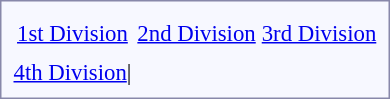<table style="border:1px solid #8888aa; background-color:#f7f8ff; padding:5px; font-size:95%; float: left; margin: 0px 12px 12px 0px;">
<tr>
<td align="center"></td>
<td></td>
<td></td>
</tr>
<tr>
<td align="center"><a href='#'>1st Division</a></td>
<td align="center"><a href='#'>2nd Division</a></td>
<td align="center"><a href='#'>3rd Division</a></td>
</tr>
<tr>
<td align="left"></td>
</tr>
<tr>
<td align="left"><a href='#'>4th Division</a>|</td>
</tr>
</table>
